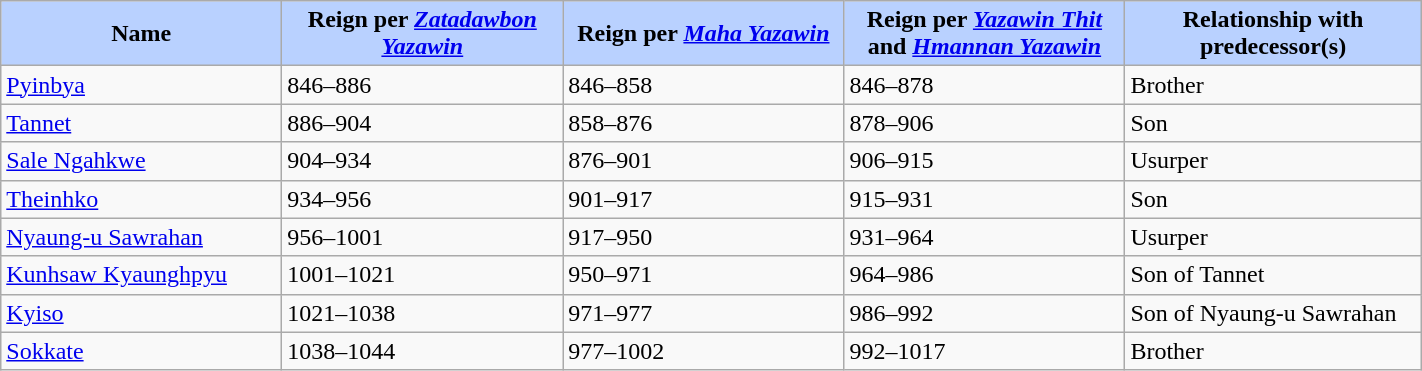<table width=75% class="wikitable">
<tr>
<th style="background-color:#B9D1FF" width=10%>Name</th>
<th style="background-color:#B9D1FF" width=10%>Reign per <em><a href='#'>Zatadawbon Yazawin</a></em></th>
<th style="background-color:#B9D1FF" width=10%>Reign per <em><a href='#'>Maha Yazawin</a></em></th>
<th style="background-color:#B9D1FF" width=10%>Reign per <em><a href='#'>Yazawin Thit</a></em> and <em><a href='#'>Hmannan Yazawin</a></em></th>
<th style="background-color:#B9D1FF" width=10%>Relationship with predecessor(s)</th>
</tr>
<tr>
<td><a href='#'>Pyinbya</a></td>
<td>846–886</td>
<td>846–858</td>
<td>846–878</td>
<td>Brother</td>
</tr>
<tr>
<td><a href='#'>Tannet</a></td>
<td>886–904</td>
<td>858–876</td>
<td>878–906</td>
<td>Son</td>
</tr>
<tr>
<td><a href='#'>Sale Ngahkwe</a></td>
<td>904–934</td>
<td>876–901</td>
<td>906–915</td>
<td>Usurper</td>
</tr>
<tr>
<td><a href='#'>Theinhko</a></td>
<td>934–956</td>
<td>901–917</td>
<td>915–931</td>
<td>Son</td>
</tr>
<tr>
<td><a href='#'>Nyaung-u Sawrahan</a></td>
<td>956–1001</td>
<td>917–950</td>
<td>931–964</td>
<td>Usurper</td>
</tr>
<tr>
<td><a href='#'>Kunhsaw Kyaunghpyu</a></td>
<td>1001–1021</td>
<td>950–971</td>
<td>964–986</td>
<td>Son of Tannet</td>
</tr>
<tr>
<td><a href='#'>Kyiso</a></td>
<td>1021–1038</td>
<td>971–977</td>
<td>986–992</td>
<td>Son of Nyaung-u Sawrahan</td>
</tr>
<tr>
<td><a href='#'>Sokkate</a></td>
<td>1038–1044</td>
<td>977–1002</td>
<td>992–1017</td>
<td>Brother</td>
</tr>
</table>
